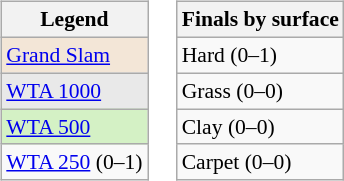<table>
<tr valign=top>
<td><br><table class="wikitable" style="font-size:90%">
<tr>
<th>Legend</th>
</tr>
<tr>
<td style="background:#f3e6d7;"><a href='#'>Grand Slam</a></td>
</tr>
<tr>
<td style="background:#e9e9e9;"><a href='#'>WTA 1000</a></td>
</tr>
<tr>
<td style="background:#d4f1c5;"><a href='#'>WTA 500</a></td>
</tr>
<tr>
<td><a href='#'>WTA 250</a> (0–1)</td>
</tr>
</table>
</td>
<td><br><table class="wikitable" style="font-size:90%">
<tr>
<th>Finals by surface</th>
</tr>
<tr>
<td>Hard (0–1)</td>
</tr>
<tr>
<td>Grass (0–0)</td>
</tr>
<tr>
<td>Clay (0–0)</td>
</tr>
<tr>
<td>Carpet (0–0)</td>
</tr>
</table>
</td>
</tr>
</table>
